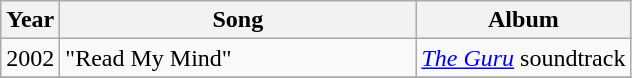<table class="wikitable" style=text-align:center;>
<tr>
<th>Year</th>
<th style="width:230px;">Song</th>
<th>Album</th>
</tr>
<tr>
<td>2002</td>
<td align="left">"Read My Mind"</td>
<td><em><a href='#'>The Guru</a></em> soundtrack</td>
</tr>
<tr>
</tr>
</table>
